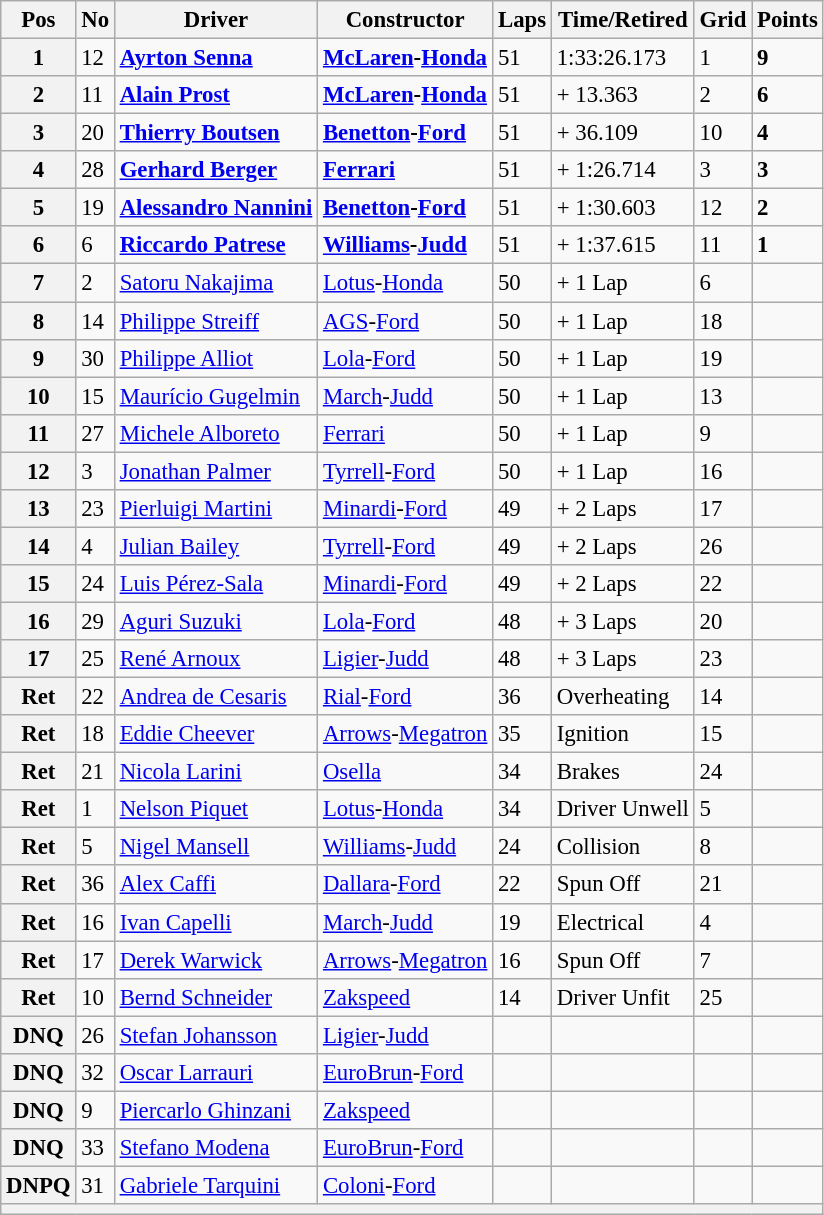<table class="wikitable" style="font-size: 95%;">
<tr>
<th>Pos</th>
<th>No</th>
<th>Driver</th>
<th>Constructor</th>
<th>Laps</th>
<th>Time/Retired</th>
<th>Grid</th>
<th>Points</th>
</tr>
<tr>
<th>1</th>
<td>12</td>
<td> <strong><a href='#'>Ayrton Senna</a></strong></td>
<td><strong><a href='#'>McLaren</a>-<a href='#'>Honda</a></strong></td>
<td>51</td>
<td>1:33:26.173</td>
<td>1</td>
<td><strong>9</strong></td>
</tr>
<tr>
<th>2</th>
<td>11</td>
<td> <strong><a href='#'>Alain Prost</a></strong></td>
<td><strong><a href='#'>McLaren</a>-<a href='#'>Honda</a></strong></td>
<td>51</td>
<td>+ 13.363</td>
<td>2</td>
<td><strong>6</strong></td>
</tr>
<tr>
<th>3</th>
<td>20</td>
<td> <strong><a href='#'>Thierry Boutsen</a></strong></td>
<td><strong><a href='#'>Benetton</a>-<a href='#'>Ford</a></strong></td>
<td>51</td>
<td>+ 36.109</td>
<td>10</td>
<td><strong>4</strong></td>
</tr>
<tr>
<th>4</th>
<td>28</td>
<td> <strong><a href='#'>Gerhard Berger</a></strong></td>
<td><strong><a href='#'>Ferrari</a></strong></td>
<td>51</td>
<td>+ 1:26.714</td>
<td>3</td>
<td><strong>3</strong></td>
</tr>
<tr>
<th>5</th>
<td>19</td>
<td> <strong><a href='#'>Alessandro Nannini</a></strong></td>
<td><strong><a href='#'>Benetton</a>-<a href='#'>Ford</a></strong></td>
<td>51</td>
<td>+ 1:30.603</td>
<td>12</td>
<td><strong>2</strong></td>
</tr>
<tr>
<th>6</th>
<td>6</td>
<td> <strong><a href='#'>Riccardo Patrese</a></strong></td>
<td><strong><a href='#'>Williams</a>-<a href='#'>Judd</a></strong></td>
<td>51</td>
<td>+ 1:37.615</td>
<td>11</td>
<td><strong>1</strong></td>
</tr>
<tr>
<th>7</th>
<td>2</td>
<td> <a href='#'>Satoru Nakajima</a></td>
<td><a href='#'>Lotus</a>-<a href='#'>Honda</a></td>
<td>50</td>
<td>+ 1 Lap</td>
<td>6</td>
<td> </td>
</tr>
<tr>
<th>8</th>
<td>14</td>
<td> <a href='#'>Philippe Streiff</a></td>
<td><a href='#'>AGS</a>-<a href='#'>Ford</a></td>
<td>50</td>
<td>+ 1 Lap</td>
<td>18</td>
<td> </td>
</tr>
<tr>
<th>9</th>
<td>30</td>
<td> <a href='#'>Philippe Alliot</a></td>
<td><a href='#'>Lola</a>-<a href='#'>Ford</a></td>
<td>50</td>
<td>+ 1 Lap</td>
<td>19</td>
<td> </td>
</tr>
<tr>
<th>10</th>
<td>15</td>
<td> <a href='#'>Maurício Gugelmin</a></td>
<td><a href='#'>March</a>-<a href='#'>Judd</a></td>
<td>50</td>
<td>+ 1 Lap</td>
<td>13</td>
<td> </td>
</tr>
<tr>
<th>11</th>
<td>27</td>
<td> <a href='#'>Michele Alboreto</a></td>
<td><a href='#'>Ferrari</a></td>
<td>50</td>
<td>+ 1 Lap</td>
<td>9</td>
<td> </td>
</tr>
<tr>
<th>12</th>
<td>3</td>
<td> <a href='#'>Jonathan Palmer</a></td>
<td><a href='#'>Tyrrell</a>-<a href='#'>Ford</a></td>
<td>50</td>
<td>+ 1 Lap</td>
<td>16</td>
<td> </td>
</tr>
<tr>
<th>13</th>
<td>23</td>
<td> <a href='#'>Pierluigi Martini</a></td>
<td><a href='#'>Minardi</a>-<a href='#'>Ford</a></td>
<td>49</td>
<td>+ 2 Laps</td>
<td>17</td>
<td> </td>
</tr>
<tr>
<th>14</th>
<td>4</td>
<td> <a href='#'>Julian Bailey</a></td>
<td><a href='#'>Tyrrell</a>-<a href='#'>Ford</a></td>
<td>49</td>
<td>+ 2 Laps</td>
<td>26</td>
<td> </td>
</tr>
<tr>
<th>15</th>
<td>24</td>
<td> <a href='#'>Luis Pérez-Sala</a></td>
<td><a href='#'>Minardi</a>-<a href='#'>Ford</a></td>
<td>49</td>
<td>+ 2 Laps</td>
<td>22</td>
<td> </td>
</tr>
<tr>
<th>16</th>
<td>29</td>
<td> <a href='#'>Aguri Suzuki</a></td>
<td><a href='#'>Lola</a>-<a href='#'>Ford</a></td>
<td>48</td>
<td>+ 3 Laps</td>
<td>20</td>
<td> </td>
</tr>
<tr>
<th>17</th>
<td>25</td>
<td> <a href='#'>René Arnoux</a></td>
<td><a href='#'>Ligier</a>-<a href='#'>Judd</a></td>
<td>48</td>
<td>+ 3 Laps</td>
<td>23</td>
<td> </td>
</tr>
<tr>
<th>Ret</th>
<td>22</td>
<td> <a href='#'>Andrea de Cesaris</a></td>
<td><a href='#'>Rial</a>-<a href='#'>Ford</a></td>
<td>36</td>
<td>Overheating</td>
<td>14</td>
<td> </td>
</tr>
<tr>
<th>Ret</th>
<td>18</td>
<td> <a href='#'>Eddie Cheever</a></td>
<td><a href='#'>Arrows</a>-<a href='#'>Megatron</a></td>
<td>35</td>
<td>Ignition</td>
<td>15</td>
<td> </td>
</tr>
<tr>
<th>Ret</th>
<td>21</td>
<td> <a href='#'>Nicola Larini</a></td>
<td><a href='#'>Osella</a></td>
<td>34</td>
<td>Brakes</td>
<td>24</td>
<td> </td>
</tr>
<tr>
<th>Ret</th>
<td>1</td>
<td> <a href='#'>Nelson Piquet</a></td>
<td><a href='#'>Lotus</a>-<a href='#'>Honda</a></td>
<td>34</td>
<td>Driver Unwell</td>
<td>5</td>
<td> </td>
</tr>
<tr>
<th>Ret</th>
<td>5</td>
<td> <a href='#'>Nigel Mansell</a></td>
<td><a href='#'>Williams</a>-<a href='#'>Judd</a></td>
<td>24</td>
<td>Collision</td>
<td>8</td>
<td> </td>
</tr>
<tr>
<th>Ret</th>
<td>36</td>
<td> <a href='#'>Alex Caffi</a></td>
<td><a href='#'>Dallara</a>-<a href='#'>Ford</a></td>
<td>22</td>
<td>Spun Off</td>
<td>21</td>
<td> </td>
</tr>
<tr>
<th>Ret</th>
<td>16</td>
<td> <a href='#'>Ivan Capelli</a></td>
<td><a href='#'>March</a>-<a href='#'>Judd</a></td>
<td>19</td>
<td>Electrical</td>
<td>4</td>
<td> </td>
</tr>
<tr>
<th>Ret</th>
<td>17</td>
<td> <a href='#'>Derek Warwick</a></td>
<td><a href='#'>Arrows</a>-<a href='#'>Megatron</a></td>
<td>16</td>
<td>Spun Off</td>
<td>7</td>
<td> </td>
</tr>
<tr>
<th>Ret</th>
<td>10</td>
<td> <a href='#'>Bernd Schneider</a></td>
<td><a href='#'>Zakspeed</a></td>
<td>14</td>
<td>Driver Unfit</td>
<td>25</td>
<td> </td>
</tr>
<tr>
<th>DNQ</th>
<td>26</td>
<td> <a href='#'>Stefan Johansson</a></td>
<td><a href='#'>Ligier</a>-<a href='#'>Judd</a></td>
<td> </td>
<td></td>
<td></td>
<td> </td>
</tr>
<tr>
<th>DNQ</th>
<td>32</td>
<td> <a href='#'>Oscar Larrauri</a></td>
<td><a href='#'>EuroBrun</a>-<a href='#'>Ford</a></td>
<td> </td>
<td></td>
<td></td>
<td> </td>
</tr>
<tr>
<th>DNQ</th>
<td>9</td>
<td> <a href='#'>Piercarlo Ghinzani</a></td>
<td><a href='#'>Zakspeed</a></td>
<td> </td>
<td></td>
<td></td>
<td> </td>
</tr>
<tr>
<th>DNQ</th>
<td>33</td>
<td> <a href='#'>Stefano Modena</a></td>
<td><a href='#'>EuroBrun</a>-<a href='#'>Ford</a></td>
<td> </td>
<td></td>
<td></td>
<td> </td>
</tr>
<tr>
<th>DNPQ</th>
<td>31</td>
<td> <a href='#'>Gabriele Tarquini</a></td>
<td><a href='#'>Coloni</a>-<a href='#'>Ford</a></td>
<td></td>
<td></td>
<td></td>
<td></td>
</tr>
<tr>
<th colspan="8"></th>
</tr>
</table>
